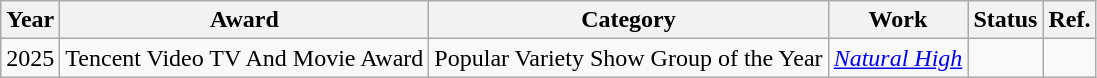<table class="wikitable">
<tr>
<th>Year</th>
<th>Award</th>
<th>Category</th>
<th>Work</th>
<th>Status</th>
<th>Ref.</th>
</tr>
<tr>
<td>2025</td>
<td>Tencent Video TV And Movie Award</td>
<td>Popular Variety Show Group of the Year</td>
<td><em><a href='#'>Natural High</a><br></em></td>
<td></td>
<td></td>
</tr>
</table>
